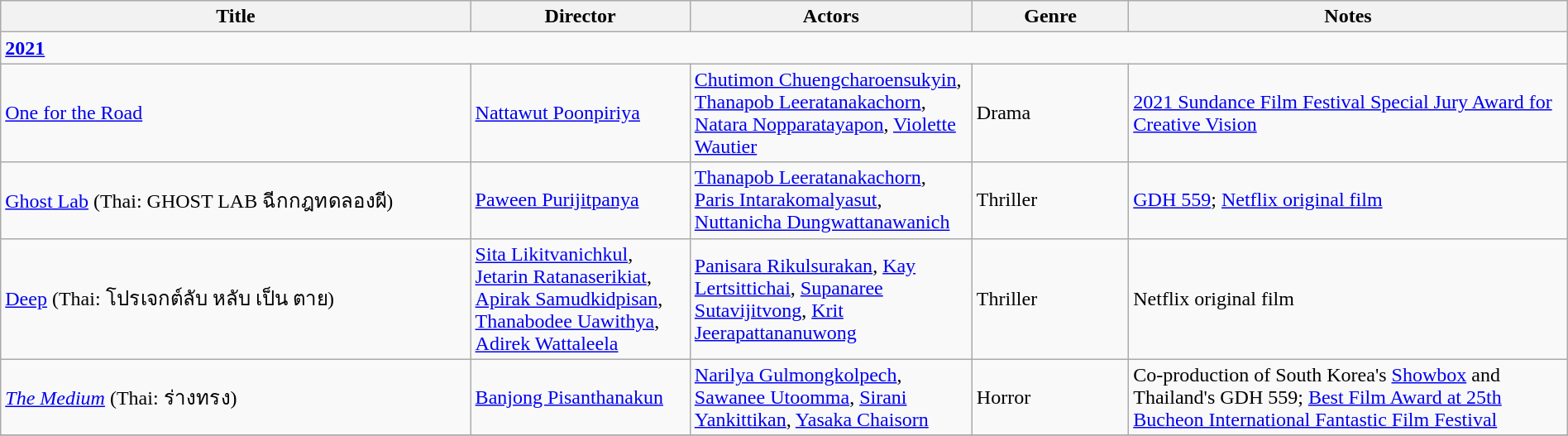<table class="wikitable sortable" style="width:100%;">
<tr>
<th style="width:30%;">Title</th>
<th style="width:14%;">Director</th>
<th style="width:18%;">Actors</th>
<th style="width:10%;">Genre</th>
<th style="width:28%;">Notes</th>
</tr>
<tr>
<td colspan="5" ><strong><a href='#'>2021</a></strong></td>
</tr>
<tr>
<td><a href='#'>One for the Road</a></td>
<td><a href='#'>Nattawut Poonpiriya</a></td>
<td><a href='#'>Chutimon Chuengcharoensukyin</a>, <a href='#'>Thanapob Leeratanakachorn</a>, <a href='#'>Natara Nopparatayapon</a>, <a href='#'>Violette Wautier</a></td>
<td>Drama</td>
<td><a href='#'>2021 Sundance Film Festival Special Jury Award for Creative Vision</a></td>
</tr>
<tr>
<td><a href='#'>Ghost Lab</a> (Thai: GHOST LAB ฉีกกฎทดลองผี)</td>
<td><a href='#'>Paween Purijitpanya</a></td>
<td><a href='#'>Thanapob Leeratanakachorn</a>, <a href='#'>Paris Intarakomalyasut</a>, <a href='#'>Nuttanicha Dungwattanawanich</a></td>
<td>Thriller</td>
<td><a href='#'>GDH 559</a>; <a href='#'>Netflix original film</a></td>
</tr>
<tr>
<td><a href='#'>Deep</a> (Thai: โปรเจกต์ลับ หลับ เป็น ตาย)</td>
<td><a href='#'>Sita Likitvanichkul</a>, <a href='#'>Jetarin Ratanaserikiat</a>, <a href='#'>Apirak Samudkidpisan</a>, <a href='#'>Thanabodee Uawithya</a>, <a href='#'>Adirek Wattaleela</a></td>
<td><a href='#'>Panisara Rikulsurakan</a>, <a href='#'>Kay Lertsittichai</a>, <a href='#'>Supanaree Sutavijitvong</a>, <a href='#'>Krit Jeerapattananuwong</a></td>
<td>Thriller</td>
<td>Netflix original film</td>
</tr>
<tr>
<td><em><a href='#'>The Medium</a></em> (Thai: ร่างทรง)</td>
<td><a href='#'>Banjong Pisanthanakun</a></td>
<td><a href='#'>Narilya Gulmongkolpech</a>, <a href='#'>Sawanee Utoomma</a>, <a href='#'>Sirani Yankittikan</a>, <a href='#'>Yasaka Chaisorn</a></td>
<td>Horror</td>
<td>Co-production of South Korea's <a href='#'>Showbox</a> and Thailand's GDH 559; <a href='#'>Best Film Award at 25th Bucheon International Fantastic Film Festival</a></td>
</tr>
<tr>
</tr>
</table>
